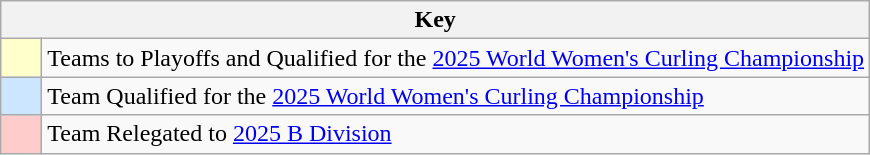<table class="wikitable" style="text-align: center;">
<tr>
<th colspan=2>Key</th>
</tr>
<tr>
<td style="background:#ffffcc; width:20px;"></td>
<td align=left>Teams to Playoffs and Qualified for the <a href='#'>2025 World Women's Curling Championship</a></td>
</tr>
<tr>
<td style="background:#CCE6FF; width:20px;"></td>
<td align=left>Team Qualified for the <a href='#'>2025 World Women's Curling Championship</a></td>
</tr>
<tr>
<td style="background:#ffcccc; width:20px;"></td>
<td align=left>Team Relegated to <a href='#'>2025 B Division</a></td>
</tr>
</table>
